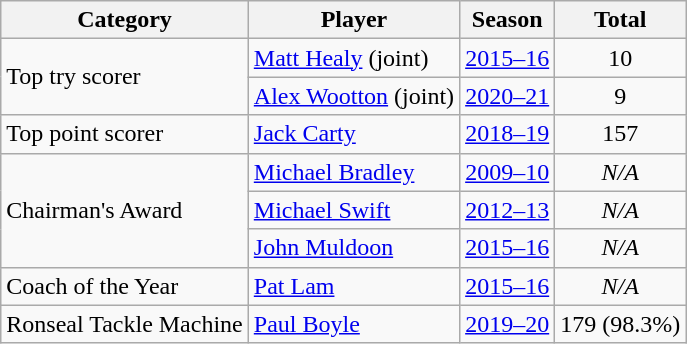<table class="wikitable">
<tr>
<th>Category</th>
<th>Player</th>
<th>Season</th>
<th>Total</th>
</tr>
<tr>
<td rowspan=2>Top try scorer</td>
<td><a href='#'>Matt Healy</a> (joint)</td>
<td><a href='#'>2015–16</a></td>
<td align=center>10</td>
</tr>
<tr>
<td><a href='#'>Alex Wootton</a> (joint)</td>
<td><a href='#'>2020–21</a></td>
<td align=center>9</td>
</tr>
<tr>
<td>Top point scorer</td>
<td><a href='#'>Jack Carty</a></td>
<td><a href='#'>2018–19</a></td>
<td align=center>157</td>
</tr>
<tr>
<td rowspan=3>Chairman's Award</td>
<td><a href='#'>Michael Bradley</a></td>
<td><a href='#'>2009–10</a></td>
<td align=center><em>N/A</em></td>
</tr>
<tr>
<td><a href='#'>Michael Swift</a></td>
<td><a href='#'>2012–13</a></td>
<td align=center><em>N/A</em></td>
</tr>
<tr>
<td><a href='#'>John Muldoon</a></td>
<td><a href='#'>2015–16</a></td>
<td align=center><em>N/A</em></td>
</tr>
<tr>
<td>Coach of the Year</td>
<td><a href='#'>Pat Lam</a></td>
<td><a href='#'>2015–16</a></td>
<td align=center><em>N/A</em></td>
</tr>
<tr>
<td>Ronseal Tackle Machine</td>
<td><a href='#'>Paul Boyle</a></td>
<td><a href='#'>2019–20</a></td>
<td align=center>179 (98.3%)</td>
</tr>
</table>
